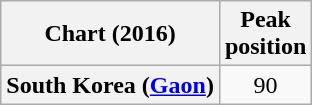<table class="wikitable plainrowheaders" style="text-align:center">
<tr>
<th scope="col">Chart (2016)</th>
<th scope="col">Peak<br>position</th>
</tr>
<tr>
<th scope="row">South Korea (<a href='#'>Gaon</a>)</th>
<td>90</td>
</tr>
</table>
